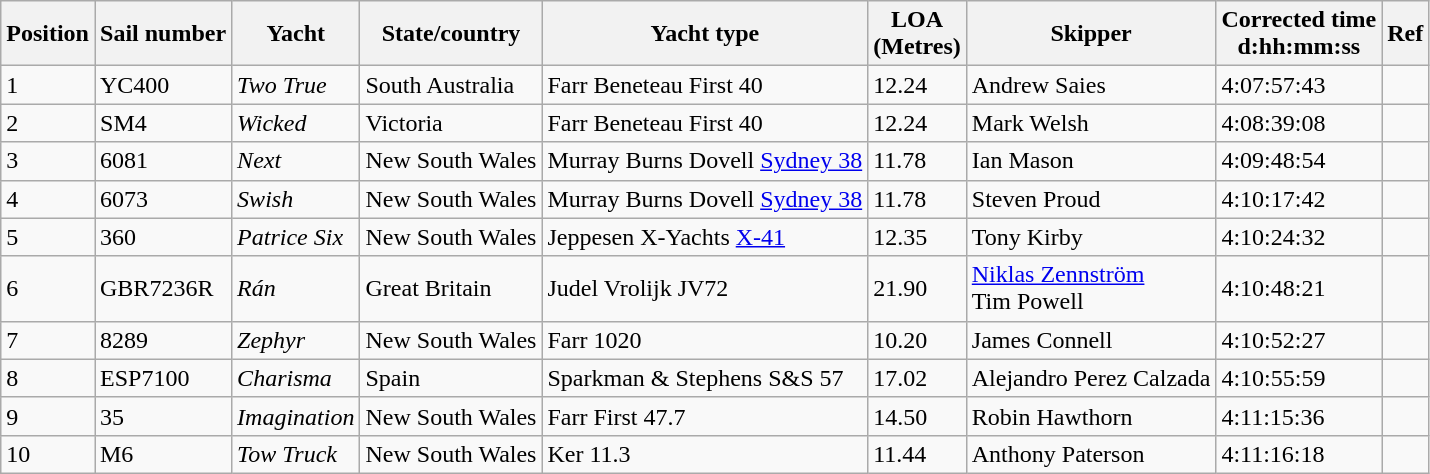<table class="wikitable">
<tr>
<th>Position</th>
<th>Sail number</th>
<th>Yacht</th>
<th>State/country</th>
<th>Yacht type</th>
<th>LOA <br>(Metres)</th>
<th>Skipper</th>
<th>Corrected time <br>d:hh:mm:ss</th>
<th>Ref</th>
</tr>
<tr>
<td>1</td>
<td>YC400</td>
<td><em>Two True</em></td>
<td> South Australia</td>
<td>Farr Beneteau First 40</td>
<td>12.24</td>
<td>Andrew Saies</td>
<td>4:07:57:43</td>
<td></td>
</tr>
<tr>
<td>2</td>
<td>SM4</td>
<td><em>Wicked</em></td>
<td> Victoria</td>
<td>Farr Beneteau First 40</td>
<td>12.24</td>
<td>Mark Welsh</td>
<td>4:08:39:08</td>
<td></td>
</tr>
<tr>
<td>3</td>
<td>6081</td>
<td><em>Next</em></td>
<td> New South Wales</td>
<td>Murray Burns Dovell <a href='#'>Sydney 38</a></td>
<td>11.78</td>
<td>Ian Mason</td>
<td>4:09:48:54</td>
<td></td>
</tr>
<tr>
<td>4</td>
<td>6073</td>
<td><em>Swish</em></td>
<td> New South Wales</td>
<td>Murray Burns Dovell <a href='#'>Sydney 38</a></td>
<td>11.78</td>
<td>Steven Proud</td>
<td>4:10:17:42</td>
<td></td>
</tr>
<tr>
<td>5</td>
<td>360</td>
<td><em>Patrice Six</em></td>
<td> New South Wales</td>
<td>Jeppesen X-Yachts <a href='#'>X-41</a></td>
<td>12.35</td>
<td>Tony Kirby</td>
<td>4:10:24:32</td>
<td></td>
</tr>
<tr>
<td>6</td>
<td>GBR7236R</td>
<td><em>Rán</em></td>
<td> Great Britain</td>
<td>Judel Vrolijk JV72</td>
<td>21.90</td>
<td><a href='#'>Niklas Zennström</a> <br> Tim Powell</td>
<td>4:10:48:21</td>
<td></td>
</tr>
<tr>
<td>7</td>
<td>8289</td>
<td><em>Zephyr</em></td>
<td> New South Wales</td>
<td>Farr 1020</td>
<td>10.20</td>
<td>James Connell</td>
<td>4:10:52:27</td>
<td></td>
</tr>
<tr>
<td>8</td>
<td>ESP7100</td>
<td><em>Charisma</em></td>
<td> Spain</td>
<td>Sparkman & Stephens S&S 57</td>
<td>17.02</td>
<td>Alejandro Perez Calzada</td>
<td>4:10:55:59</td>
<td></td>
</tr>
<tr>
<td>9</td>
<td>35</td>
<td><em>Imagination</em></td>
<td> New South Wales</td>
<td>Farr First 47.7</td>
<td>14.50</td>
<td>Robin Hawthorn</td>
<td>4:11:15:36</td>
<td></td>
</tr>
<tr>
<td>10</td>
<td>M6</td>
<td><em>Tow Truck</em></td>
<td> New South Wales</td>
<td>Ker 11.3</td>
<td>11.44</td>
<td>Anthony Paterson</td>
<td>4:11:16:18</td>
<td></td>
</tr>
</table>
